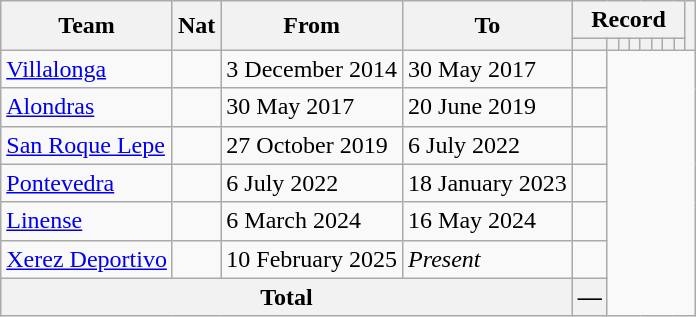<table class="wikitable" style="text-align: center">
<tr>
<th rowspan="2">Team</th>
<th rowspan="2">Nat</th>
<th rowspan="2">From</th>
<th rowspan="2">To</th>
<th colspan="8">Record</th>
<th rowspan=2></th>
</tr>
<tr>
<th></th>
<th></th>
<th></th>
<th></th>
<th></th>
<th></th>
<th></th>
<th></th>
</tr>
<tr>
<td align=left><a href='#'>Villalonga</a></td>
<td></td>
<td align=left>3 December 2014</td>
<td align=left>30 May 2017<br></td>
<td></td>
</tr>
<tr>
<td align=left><a href='#'>Alondras</a></td>
<td></td>
<td align=left>30 May 2017</td>
<td align=left>20 June 2019<br></td>
<td></td>
</tr>
<tr>
<td align=left><a href='#'>San Roque Lepe</a></td>
<td></td>
<td align=left>27 October 2019</td>
<td align=left>6 July 2022<br></td>
<td></td>
</tr>
<tr>
<td align=left><a href='#'>Pontevedra</a></td>
<td></td>
<td align=left>6 July 2022</td>
<td align=left>18 January 2023<br></td>
<td></td>
</tr>
<tr>
<td align=left><a href='#'>Linense</a></td>
<td></td>
<td align=left>6 March 2024</td>
<td align=left>16 May 2024<br></td>
<td></td>
</tr>
<tr>
<td align=left><a href='#'>Xerez Deportivo</a></td>
<td></td>
<td align=left>10 February 2025</td>
<td align=left><em>Present</em><br></td>
<td></td>
</tr>
<tr>
<th colspan="4">Total<br></th>
<th>—</th>
</tr>
</table>
